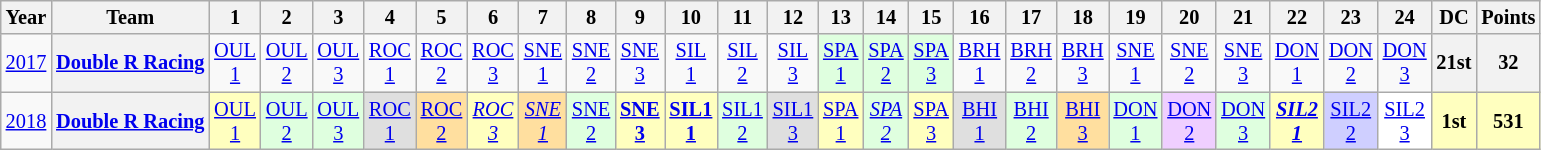<table class="wikitable" style="text-align:center; font-size:85%">
<tr>
<th>Year</th>
<th>Team</th>
<th>1</th>
<th>2</th>
<th>3</th>
<th>4</th>
<th>5</th>
<th>6</th>
<th>7</th>
<th>8</th>
<th>9</th>
<th>10</th>
<th>11</th>
<th>12</th>
<th>13</th>
<th>14</th>
<th>15</th>
<th>16</th>
<th>17</th>
<th>18</th>
<th>19</th>
<th>20</th>
<th>21</th>
<th>22</th>
<th>23</th>
<th>24</th>
<th>DC</th>
<th>Points</th>
</tr>
<tr>
<td><a href='#'>2017</a></td>
<th nowrap><a href='#'>Double R Racing</a></th>
<td style="background:#;"><a href='#'>OUL<br>1</a></td>
<td style="background:#;"><a href='#'>OUL<br>2</a></td>
<td style="background:#;"><a href='#'>OUL<br>3</a></td>
<td style="background:#;"><a href='#'>ROC<br>1</a></td>
<td style="background:#;"><a href='#'>ROC<br>2</a></td>
<td style="background:#;"><a href='#'>ROC<br>3</a></td>
<td style="background:#;"><a href='#'>SNE<br>1</a></td>
<td style="background:#;"><a href='#'>SNE<br>2</a></td>
<td style="background:#;"><a href='#'>SNE<br>3</a></td>
<td style="background:#;"><a href='#'>SIL<br>1</a></td>
<td style="background:#;"><a href='#'>SIL<br>2</a></td>
<td style="background:#;"><a href='#'>SIL<br>3</a></td>
<td style="background:#dfffdf;"><a href='#'>SPA<br>1</a><br></td>
<td style="background:#dfffdf;"><a href='#'>SPA<br>2</a><br></td>
<td style="background:#dfffdf;"><a href='#'>SPA<br>3</a><br></td>
<td style="background:#;"><a href='#'>BRH<br>1</a></td>
<td style="background:#;"><a href='#'>BRH<br>2</a></td>
<td style="background:#;"><a href='#'>BRH<br>3</a></td>
<td style="background:#;"><a href='#'>SNE<br>1</a></td>
<td style="background:#;"><a href='#'>SNE<br>2</a></td>
<td style="background:#;"><a href='#'>SNE<br>3</a></td>
<td style="background:#;"><a href='#'>DON<br>1</a></td>
<td style="background:#;"><a href='#'>DON<br>2</a></td>
<td style="background:#;"><a href='#'>DON<br>3</a></td>
<th>21st</th>
<th>32</th>
</tr>
<tr>
<td><a href='#'>2018</a></td>
<th nowrap><a href='#'>Double R Racing</a></th>
<td style="background:#FFFFBF;"><a href='#'>OUL<br>1</a><br></td>
<td style="background:#DFFFDF;"><a href='#'>OUL<br>2</a><br></td>
<td style="background:#DFFFDF;"><a href='#'>OUL<br>3</a><br></td>
<td style="background:#DFDFDF;"><a href='#'>ROC<br>1</a><br></td>
<td style="background:#FFDF9F;"><a href='#'>ROC<br>2</a><br></td>
<td style="background:#FFFFBF;"><em><a href='#'>ROC<br>3</a></em><br></td>
<td style="background:#FFDF9F;"><em><a href='#'>SNE<br>1</a> </em> <br></td>
<td style="background:#DFFFDF;"><a href='#'>SNE<br>2</a><br></td>
<td style="background:#FFFFBF;"><strong><a href='#'>SNE<br>3</a></strong><br></td>
<td style="background:#FFFFBF;"><strong><a href='#'>SIL1<br>1</a></strong><br></td>
<td style="background:#DFFFDF;"><a href='#'>SIL1<br>2</a><br></td>
<td style="background:#DFDFDF;"><a href='#'>SIL1<br>3</a><br></td>
<td style="background:#FFFFBF;"><a href='#'>SPA<br>1</a><br></td>
<td style="background:#DFFFDF;"><em><a href='#'>SPA<br>2</a></em><br></td>
<td style="background:#FFFFBF;"><a href='#'>SPA<br>3</a><br></td>
<td style="background:#DFDFDF;"><a href='#'>BHI<br>1</a><br></td>
<td style="background:#DFFFDF;"><a href='#'>BHI<br>2</a><br></td>
<td style="background:#FFDF9F;"><a href='#'>BHI<br>3</a><br></td>
<td style="background:#DFFFDF;"><a href='#'>DON<br>1</a><br></td>
<td style="background:#EFCFFF;"><a href='#'>DON<br>2</a><br></td>
<td style="background:#DFFFDF;"><a href='#'>DON<br>3</a><br></td>
<td style="background:#FFFFBF;"><strong><em><a href='#'>SIL2<br>1</a></em></strong><br></td>
<td style="background:#CFCFFF;"><a href='#'>SIL2<br>2</a><br></td>
<td style="background:#FFFFFF;"><a href='#'>SIL2<br>3</a><br></td>
<th style="background:#FFFFBF;">1st</th>
<th style="background:#FFFFBF;">531</th>
</tr>
</table>
